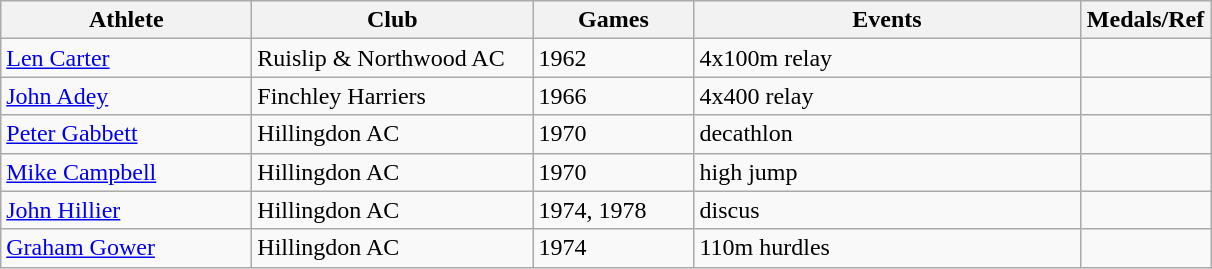<table class="wikitable">
<tr>
<th width=160>Athlete</th>
<th width=180>Club</th>
<th width=100>Games</th>
<th width=250>Events</th>
<th width=80>Medals/Ref</th>
</tr>
<tr>
<td><a href='#'>Len Carter</a></td>
<td>Ruislip & Northwood AC</td>
<td>1962</td>
<td>4x100m relay</td>
<td></td>
</tr>
<tr>
<td><a href='#'>John Adey</a></td>
<td>Finchley Harriers</td>
<td>1966</td>
<td>4x400 relay</td>
<td></td>
</tr>
<tr>
<td><a href='#'>Peter Gabbett</a></td>
<td>Hillingdon AC</td>
<td>1970</td>
<td>decathlon</td>
<td></td>
</tr>
<tr>
<td><a href='#'>Mike Campbell</a></td>
<td>Hillingdon AC</td>
<td>1970</td>
<td>high jump</td>
<td></td>
</tr>
<tr>
<td><a href='#'>John Hillier</a></td>
<td>Hillingdon AC</td>
<td>1974, 1978</td>
<td>discus</td>
<td></td>
</tr>
<tr>
<td><a href='#'>Graham Gower</a></td>
<td>Hillingdon AC</td>
<td>1974</td>
<td>110m hurdles</td>
<td></td>
</tr>
</table>
